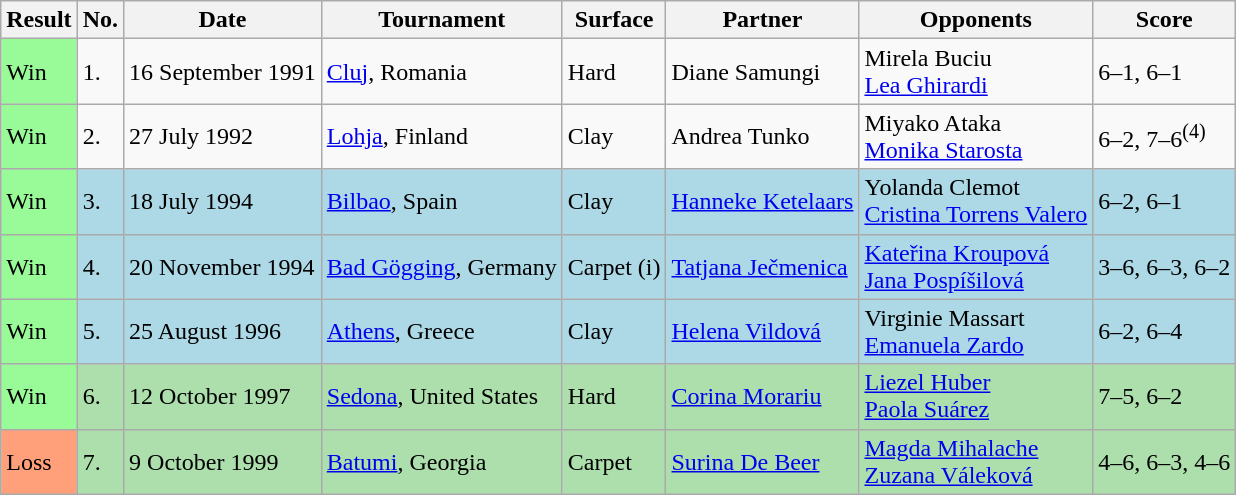<table class="sortable wikitable">
<tr>
<th>Result</th>
<th>No.</th>
<th>Date</th>
<th>Tournament</th>
<th>Surface</th>
<th>Partner</th>
<th>Opponents</th>
<th>Score</th>
</tr>
<tr>
<td style="background:#98fb98;">Win</td>
<td>1.</td>
<td>16 September 1991</td>
<td><a href='#'>Cluj</a>, Romania</td>
<td>Hard</td>
<td> Diane Samungi</td>
<td> Mirela Buciu <br>  <a href='#'>Lea Ghirardi</a></td>
<td>6–1, 6–1</td>
</tr>
<tr>
<td style="background:#98fb98;">Win</td>
<td>2.</td>
<td>27 July 1992</td>
<td><a href='#'>Lohja</a>, Finland</td>
<td>Clay</td>
<td> Andrea Tunko</td>
<td> Miyako Ataka <br>  <a href='#'>Monika Starosta</a></td>
<td>6–2, 7–6<sup>(4)</sup></td>
</tr>
<tr bgcolor="lightblue">
<td style="background:#98fb98;">Win</td>
<td>3.</td>
<td>18 July 1994</td>
<td><a href='#'>Bilbao</a>, Spain</td>
<td>Clay</td>
<td> <a href='#'>Hanneke Ketelaars</a></td>
<td> Yolanda Clemot <br>  <a href='#'>Cristina Torrens Valero</a></td>
<td>6–2, 6–1</td>
</tr>
<tr style="background:lightblue;">
<td style="background:#98fb98;">Win</td>
<td>4.</td>
<td>20 November 1994</td>
<td><a href='#'>Bad Gögging</a>, Germany</td>
<td>Carpet (i)</td>
<td> <a href='#'>Tatjana Ječmenica</a></td>
<td> <a href='#'>Kateřina Kroupová</a> <br>  <a href='#'>Jana Pospíšilová</a></td>
<td>3–6, 6–3, 6–2</td>
</tr>
<tr bgcolor="lightblue">
<td style="background:#98fb98;">Win</td>
<td>5.</td>
<td>25 August 1996</td>
<td><a href='#'>Athens</a>, Greece</td>
<td>Clay</td>
<td> <a href='#'>Helena Vildová</a></td>
<td> Virginie Massart<br> <a href='#'>Emanuela Zardo</a></td>
<td>6–2, 6–4</td>
</tr>
<tr style="background:#addfad;">
<td style="background:#98fb98;">Win</td>
<td>6.</td>
<td>12 October 1997</td>
<td><a href='#'>Sedona</a>, United States</td>
<td>Hard</td>
<td> <a href='#'>Corina Morariu</a></td>
<td> <a href='#'>Liezel Huber</a><br> <a href='#'>Paola Suárez</a></td>
<td>7–5, 6–2</td>
</tr>
<tr style="background:#addfad;">
<td style="background:#ffa07a;">Loss</td>
<td>7.</td>
<td>9 October 1999</td>
<td><a href='#'>Batumi</a>, Georgia</td>
<td>Carpet</td>
<td> <a href='#'>Surina De Beer</a></td>
<td> <a href='#'>Magda Mihalache</a><br> <a href='#'>Zuzana Váleková</a></td>
<td>4–6, 6–3, 4–6</td>
</tr>
</table>
